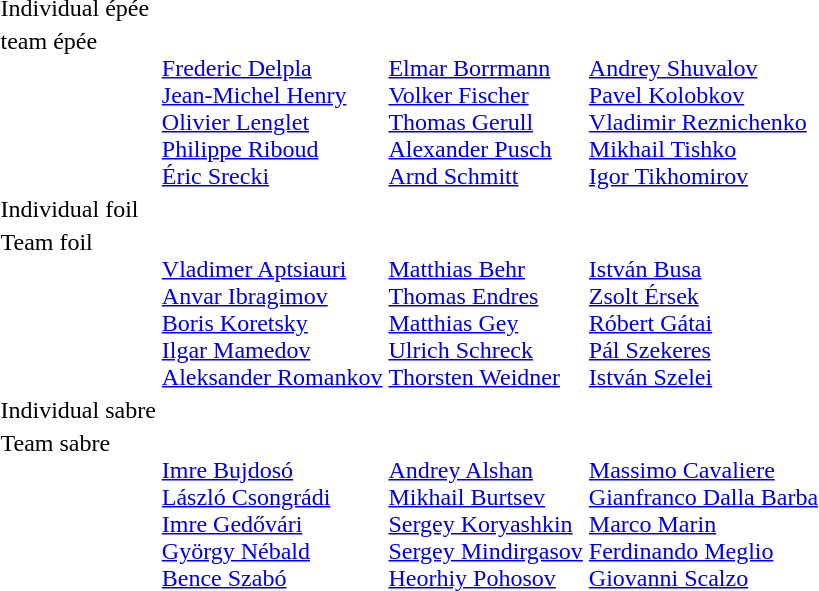<table>
<tr>
<td>Individual épée<br></td>
<td></td>
<td></td>
<td></td>
</tr>
<tr valign="top">
<td>team épée<br></td>
<td valign=top><br><a href='#'>Frederic Delpla</a><br><a href='#'>Jean-Michel Henry</a><br><a href='#'>Olivier Lenglet</a><br><a href='#'>Philippe Riboud</a><br><a href='#'>Éric Srecki</a></td>
<td valign=top><br><a href='#'>Elmar Borrmann</a><br><a href='#'>Volker Fischer</a><br><a href='#'>Thomas Gerull</a><br><a href='#'>Alexander Pusch</a><br><a href='#'>Arnd Schmitt</a></td>
<td valign=top><br><a href='#'>Andrey Shuvalov</a><br><a href='#'>Pavel Kolobkov</a><br><a href='#'>Vladimir Reznichenko</a><br><a href='#'>Mikhail Tishko</a><br><a href='#'>Igor Tikhomirov</a></td>
</tr>
<tr>
<td>Individual foil<br></td>
<td></td>
<td></td>
<td></td>
</tr>
<tr valign="top">
<td>Team foil<br></td>
<td valign=top><br><a href='#'>Vladimer Aptsiauri</a><br><a href='#'>Anvar Ibragimov</a><br><a href='#'>Boris Koretsky</a><br><a href='#'>Ilgar Mamedov</a><br><a href='#'>Aleksander Romankov</a></td>
<td valign=top><br><a href='#'>Matthias Behr</a><br><a href='#'>Thomas Endres</a><br><a href='#'>Matthias Gey</a><br><a href='#'>Ulrich Schreck</a><br><a href='#'>Thorsten Weidner</a></td>
<td valign=top><br><a href='#'>István Busa</a><br><a href='#'>Zsolt Érsek</a><br><a href='#'>Róbert Gátai</a><br><a href='#'>Pál Szekeres</a><br><a href='#'>István Szelei</a></td>
</tr>
<tr>
<td>Individual sabre <br></td>
<td></td>
<td></td>
<td></td>
</tr>
<tr valign="top">
<td>Team sabre <br></td>
<td valign=top><br><a href='#'>Imre Bujdosó</a><br><a href='#'>László Csongrádi</a><br><a href='#'>Imre Gedővári</a><br><a href='#'>György Nébald</a><br><a href='#'>Bence Szabó</a></td>
<td valign=top><br><a href='#'>Andrey Alshan</a><br><a href='#'>Mikhail Burtsev</a><br><a href='#'>Sergey Koryashkin</a><br><a href='#'>Sergey Mindirgasov</a><br><a href='#'>Heorhiy Pohosov</a></td>
<td valign=top><br><a href='#'>Massimo Cavaliere</a><br><a href='#'>Gianfranco Dalla Barba</a><br><a href='#'>Marco Marin</a><br><a href='#'>Ferdinando Meglio</a><br><a href='#'>Giovanni Scalzo</a></td>
</tr>
</table>
